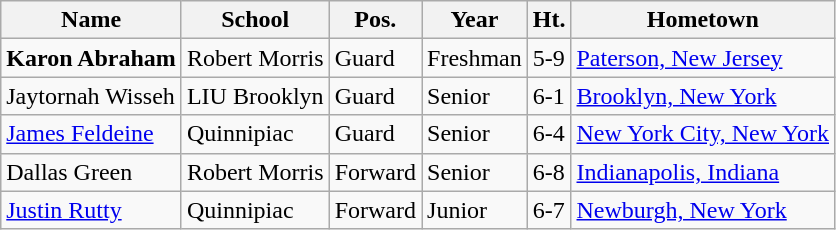<table class="wikitable">
<tr>
<th>Name</th>
<th>School</th>
<th>Pos.</th>
<th>Year</th>
<th>Ht.</th>
<th>Hometown</th>
</tr>
<tr>
<td><strong>Karon Abraham</strong></td>
<td>Robert Morris</td>
<td>Guard</td>
<td>Freshman</td>
<td>5-9</td>
<td><a href='#'>Paterson, New Jersey</a></td>
</tr>
<tr>
<td>Jaytornah Wisseh</td>
<td>LIU Brooklyn</td>
<td>Guard</td>
<td>Senior</td>
<td>6-1</td>
<td><a href='#'>Brooklyn, New York</a></td>
</tr>
<tr>
<td><a href='#'>James Feldeine</a></td>
<td>Quinnipiac</td>
<td>Guard</td>
<td>Senior</td>
<td>6-4</td>
<td><a href='#'>New York City, New York</a></td>
</tr>
<tr>
<td>Dallas Green</td>
<td>Robert Morris</td>
<td>Forward</td>
<td>Senior</td>
<td>6-8</td>
<td><a href='#'>Indianapolis, Indiana</a></td>
</tr>
<tr>
<td><a href='#'>Justin Rutty</a></td>
<td>Quinnipiac</td>
<td>Forward</td>
<td>Junior</td>
<td>6-7</td>
<td><a href='#'>Newburgh, New York</a></td>
</tr>
</table>
